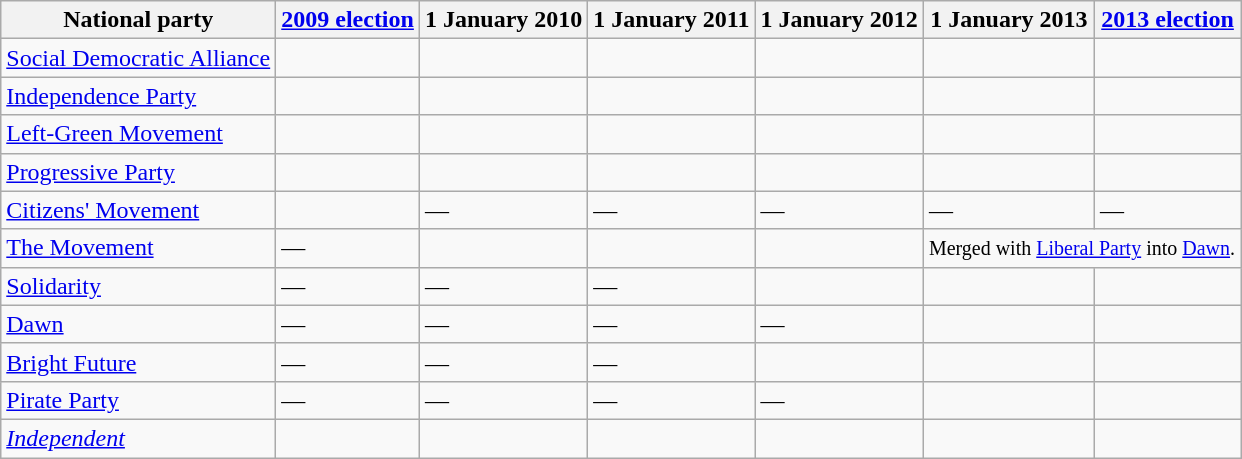<table class="wikitable">
<tr>
<th>National party</th>
<th><a href='#'>2009 election</a></th>
<th>1 January 2010</th>
<th>1 January 2011</th>
<th>1 January 2012</th>
<th>1 January 2013</th>
<th><a href='#'>2013 election</a></th>
</tr>
<tr>
<td> <a href='#'>Social Democratic Alliance</a></td>
<td></td>
<td></td>
<td></td>
<td></td>
<td></td>
<td><small></small></td>
</tr>
<tr>
<td> <a href='#'>Independence Party</a></td>
<td></td>
<td></td>
<td></td>
<td></td>
<td></td>
<td><small></small></td>
</tr>
<tr>
<td> <a href='#'>Left-Green Movement</a></td>
<td></td>
<td></td>
<td></td>
<td></td>
<td></td>
<td><small></small></td>
</tr>
<tr>
<td> <a href='#'>Progressive Party</a></td>
<td></td>
<td></td>
<td></td>
<td></td>
<td></td>
<td><small></small></td>
</tr>
<tr>
<td> <a href='#'>Citizens' Movement</a></td>
<td></td>
<td>—</td>
<td>—</td>
<td>—</td>
<td>—</td>
<td>—</td>
</tr>
<tr>
<td> <a href='#'>The Movement</a></td>
<td>—</td>
<td></td>
<td></td>
<td></td>
<td colspan=2><small>Merged with <a href='#'>Liberal Party</a> into <a href='#'>Dawn</a>.</small></td>
</tr>
<tr>
<td> <a href='#'>Solidarity</a></td>
<td>—</td>
<td>—</td>
<td>—</td>
<td></td>
<td></td>
<td><small></small></td>
</tr>
<tr>
<td> <a href='#'>Dawn</a></td>
<td>—</td>
<td>—</td>
<td>—</td>
<td>—</td>
<td></td>
<td><small></small></td>
</tr>
<tr>
<td> <a href='#'>Bright Future</a></td>
<td>—</td>
<td>—</td>
<td>—</td>
<td></td>
<td></td>
<td><small></small></td>
</tr>
<tr>
<td> <a href='#'>Pirate Party</a></td>
<td>—</td>
<td>—</td>
<td>—</td>
<td>—</td>
<td></td>
<td><small></small></td>
</tr>
<tr>
<td> <em><a href='#'>Independent</a></em></td>
<td></td>
<td></td>
<td></td>
<td></td>
<td></td>
<td><small></small></td>
</tr>
</table>
